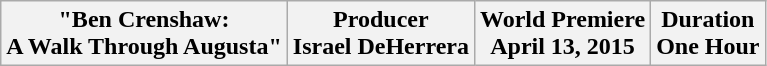<table class="wikitable">
<tr>
<th>"Ben Crenshaw:<br>A Walk Through Augusta"</th>
<th>Producer<br>Israel DeHerrera</th>
<th>World Premiere<br>April 13, 2015</th>
<th>Duration<br>One Hour</th>
</tr>
</table>
